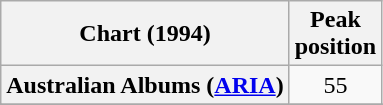<table class="wikitable sortable plainrowheaders">
<tr>
<th scope="col">Chart (1994)</th>
<th scope="col">Peak<br>position</th>
</tr>
<tr>
<th scope="row">Australian Albums (<a href='#'>ARIA</a>)</th>
<td align="center">55</td>
</tr>
<tr>
</tr>
<tr>
</tr>
</table>
